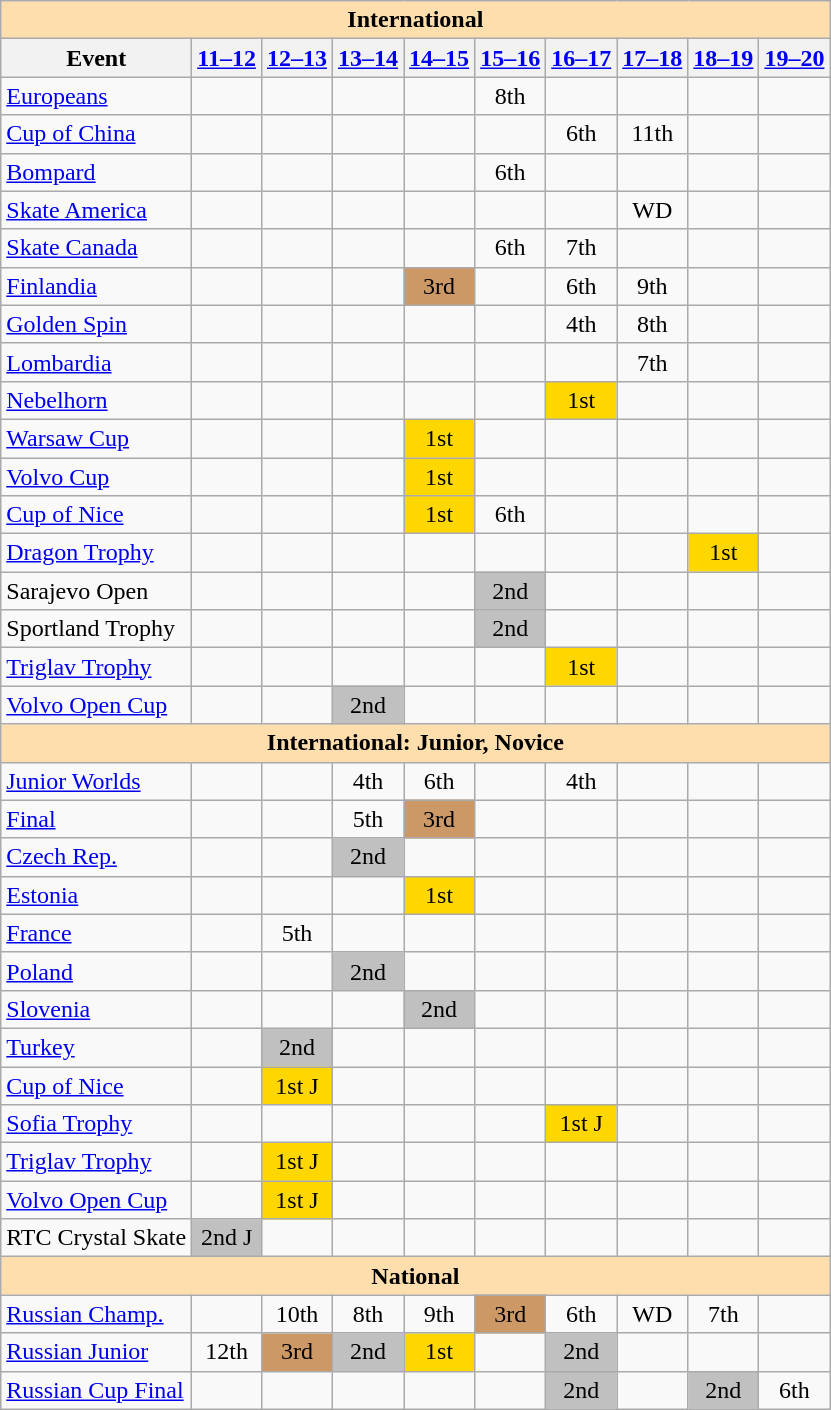<table class="wikitable" style="text-align:center">
<tr>
<th colspan="10" style="background-color: #ffdead; " align="center">International</th>
</tr>
<tr>
<th>Event</th>
<th><a href='#'>11–12</a></th>
<th><a href='#'>12–13</a></th>
<th><a href='#'>13–14</a></th>
<th><a href='#'>14–15</a></th>
<th><a href='#'>15–16</a></th>
<th><a href='#'>16–17</a></th>
<th><a href='#'>17–18</a></th>
<th><a href='#'>18–19</a></th>
<th><a href='#'>19–20</a></th>
</tr>
<tr>
<td align=left><a href='#'>Europeans</a></td>
<td></td>
<td></td>
<td></td>
<td></td>
<td>8th</td>
<td></td>
<td></td>
<td></td>
<td></td>
</tr>
<tr>
<td align=left> <a href='#'>Cup of China</a></td>
<td></td>
<td></td>
<td></td>
<td></td>
<td></td>
<td>6th</td>
<td>11th</td>
<td></td>
<td></td>
</tr>
<tr>
<td align=left> <a href='#'>Bompard</a></td>
<td></td>
<td></td>
<td></td>
<td></td>
<td>6th</td>
<td></td>
<td></td>
<td></td>
<td></td>
</tr>
<tr>
<td align=left> <a href='#'>Skate America</a></td>
<td></td>
<td></td>
<td></td>
<td></td>
<td></td>
<td></td>
<td>WD</td>
<td></td>
<td></td>
</tr>
<tr>
<td align=left> <a href='#'>Skate Canada</a></td>
<td></td>
<td></td>
<td></td>
<td></td>
<td>6th</td>
<td>7th</td>
<td></td>
<td></td>
<td></td>
</tr>
<tr>
<td align=left> <a href='#'>Finlandia</a></td>
<td></td>
<td></td>
<td></td>
<td bgcolor=cc9966>3rd</td>
<td></td>
<td>6th</td>
<td>9th</td>
<td></td>
<td></td>
</tr>
<tr>
<td align=left> <a href='#'>Golden Spin</a></td>
<td></td>
<td></td>
<td></td>
<td></td>
<td></td>
<td>4th</td>
<td>8th</td>
<td></td>
<td></td>
</tr>
<tr>
<td align=left> <a href='#'>Lombardia</a></td>
<td></td>
<td></td>
<td></td>
<td></td>
<td></td>
<td></td>
<td>7th</td>
<td></td>
<td></td>
</tr>
<tr>
<td align=left> <a href='#'>Nebelhorn</a></td>
<td></td>
<td></td>
<td></td>
<td></td>
<td></td>
<td bgcolor=gold>1st</td>
<td></td>
<td></td>
<td></td>
</tr>
<tr>
<td align=left> <a href='#'>Warsaw Cup</a></td>
<td></td>
<td></td>
<td></td>
<td bgcolor=gold>1st</td>
<td></td>
<td></td>
<td></td>
<td></td>
<td></td>
</tr>
<tr>
<td align=left> <a href='#'>Volvo Cup</a></td>
<td></td>
<td></td>
<td></td>
<td bgcolor=gold>1st</td>
<td></td>
<td></td>
<td></td>
<td></td>
<td></td>
</tr>
<tr>
<td align=left><a href='#'>Cup of Nice</a></td>
<td></td>
<td></td>
<td></td>
<td bgcolor=gold>1st</td>
<td>6th</td>
<td></td>
<td></td>
<td></td>
<td></td>
</tr>
<tr>
<td align=left><a href='#'>Dragon Trophy</a></td>
<td></td>
<td></td>
<td></td>
<td></td>
<td></td>
<td></td>
<td></td>
<td bgcolor=gold>1st</td>
<td></td>
</tr>
<tr>
<td align=left>Sarajevo Open</td>
<td></td>
<td></td>
<td></td>
<td></td>
<td bgcolor=silver>2nd</td>
<td></td>
<td></td>
<td></td>
<td></td>
</tr>
<tr>
<td align=left>Sportland Trophy</td>
<td></td>
<td></td>
<td></td>
<td></td>
<td bgcolor=silver>2nd</td>
<td></td>
<td></td>
<td></td>
<td></td>
</tr>
<tr>
<td align=left><a href='#'>Triglav Trophy</a></td>
<td></td>
<td></td>
<td></td>
<td></td>
<td></td>
<td bgcolor=gold>1st</td>
<td></td>
<td></td>
<td></td>
</tr>
<tr>
<td align=left><a href='#'>Volvo Open Cup</a></td>
<td></td>
<td></td>
<td bgcolor=silver>2nd</td>
<td></td>
<td></td>
<td></td>
<td></td>
<td></td>
<td></td>
</tr>
<tr>
<th colspan="10" style="background-color: #ffdead; " align="center">International: Junior, Novice</th>
</tr>
<tr>
<td align=left><a href='#'>Junior Worlds</a></td>
<td></td>
<td></td>
<td>4th</td>
<td>6th</td>
<td></td>
<td>4th</td>
<td></td>
<td></td>
<td></td>
</tr>
<tr>
<td align=left> <a href='#'>Final</a></td>
<td></td>
<td></td>
<td>5th</td>
<td bgcolor=cc9966>3rd</td>
<td></td>
<td></td>
<td></td>
<td></td>
<td></td>
</tr>
<tr>
<td align=left> <a href='#'>Czech Rep.</a></td>
<td></td>
<td></td>
<td bgcolor=silver>2nd</td>
<td></td>
<td></td>
<td></td>
<td></td>
<td></td>
<td></td>
</tr>
<tr>
<td align=left> <a href='#'>Estonia</a></td>
<td></td>
<td></td>
<td></td>
<td bgcolor=gold>1st</td>
<td></td>
<td></td>
<td></td>
<td></td>
<td></td>
</tr>
<tr>
<td align=left> <a href='#'>France</a></td>
<td></td>
<td>5th</td>
<td></td>
<td></td>
<td></td>
<td></td>
<td></td>
<td></td>
<td></td>
</tr>
<tr>
<td align=left> <a href='#'>Poland</a></td>
<td></td>
<td></td>
<td bgcolor=silver>2nd</td>
<td></td>
<td></td>
<td></td>
<td></td>
<td></td>
<td></td>
</tr>
<tr>
<td align=left> <a href='#'>Slovenia</a></td>
<td></td>
<td></td>
<td></td>
<td bgcolor=silver>2nd</td>
<td></td>
<td></td>
<td></td>
<td></td>
<td></td>
</tr>
<tr>
<td align=left> <a href='#'>Turkey</a></td>
<td></td>
<td bgcolor=silver>2nd</td>
<td></td>
<td></td>
<td></td>
<td></td>
<td></td>
<td></td>
<td></td>
</tr>
<tr>
<td align=left><a href='#'>Cup of Nice</a></td>
<td></td>
<td bgcolor=gold>1st J</td>
<td></td>
<td></td>
<td></td>
<td></td>
<td></td>
<td></td>
<td></td>
</tr>
<tr>
<td align=left><a href='#'>Sofia Trophy</a></td>
<td></td>
<td></td>
<td></td>
<td></td>
<td></td>
<td bgcolor=gold>1st J</td>
<td></td>
<td></td>
<td></td>
</tr>
<tr>
<td align=left><a href='#'>Triglav Trophy</a></td>
<td></td>
<td bgcolor=gold>1st J</td>
<td></td>
<td></td>
<td></td>
<td></td>
<td></td>
<td></td>
<td></td>
</tr>
<tr>
<td align=left><a href='#'>Volvo Open Cup</a></td>
<td></td>
<td bgcolor=gold>1st J</td>
<td></td>
<td></td>
<td></td>
<td></td>
<td></td>
<td></td>
<td></td>
</tr>
<tr>
<td align=left>RTC Crystal Skate</td>
<td bgcolor="silver">2nd J</td>
<td></td>
<td></td>
<td></td>
<td></td>
<td></td>
<td></td>
<td></td>
<td></td>
</tr>
<tr>
<th colspan="10" style="background-color: #ffdead; " align="center">National</th>
</tr>
<tr>
<td align="left"><a href='#'>Russian Champ.</a></td>
<td></td>
<td>10th</td>
<td>8th</td>
<td>9th</td>
<td bgcolor="cc9966">3rd</td>
<td>6th</td>
<td>WD</td>
<td>7th</td>
<td></td>
</tr>
<tr>
<td align="left"><a href='#'>Russian Junior</a></td>
<td>12th</td>
<td bgcolor="cc9966">3rd</td>
<td bgcolor="silver">2nd</td>
<td bgcolor="gold">1st</td>
<td></td>
<td bgcolor="silver">2nd</td>
<td></td>
<td></td>
<td></td>
</tr>
<tr>
<td align="left"><a href='#'>Russian Cup Final</a></td>
<td></td>
<td></td>
<td></td>
<td></td>
<td></td>
<td bgcolor="silver">2nd</td>
<td></td>
<td bgcolor="silver">2nd</td>
<td>6th</td>
</tr>
</table>
